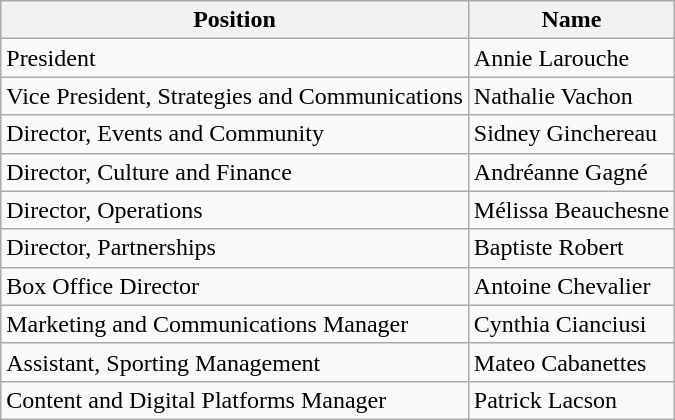<table class="wikitable">
<tr>
<th>Position</th>
<th>Name</th>
</tr>
<tr>
<td>President</td>
<td>Annie Larouche</td>
</tr>
<tr>
<td>Vice President, Strategies and Communications</td>
<td>Nathalie Vachon</td>
</tr>
<tr>
<td>Director, Events and Community</td>
<td>Sidney Ginchereau</td>
</tr>
<tr>
<td>Director, Culture and Finance</td>
<td>Andréanne Gagné</td>
</tr>
<tr>
<td>Director, Operations</td>
<td>Mélissa Beauchesne</td>
</tr>
<tr>
<td>Director, Partnerships</td>
<td>Baptiste Robert</td>
</tr>
<tr>
<td>Box Office Director</td>
<td>Antoine Chevalier</td>
</tr>
<tr>
<td>Marketing and Communications Manager</td>
<td>Cynthia Cianciusi</td>
</tr>
<tr>
<td>Assistant, Sporting Management</td>
<td>Mateo Cabanettes</td>
</tr>
<tr>
<td>Content and Digital Platforms Manager</td>
<td>Patrick Lacson</td>
</tr>
</table>
